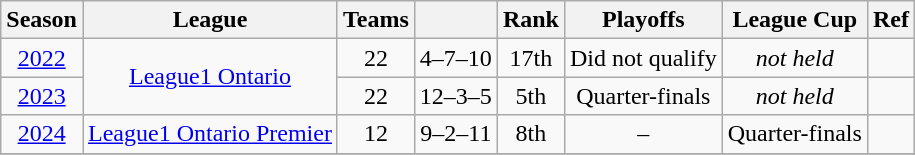<table class="wikitable" style="text-align: center;">
<tr>
<th>Season</th>
<th>League</th>
<th>Teams</th>
<th></th>
<th>Rank</th>
<th>Playoffs</th>
<th>League Cup</th>
<th>Ref</th>
</tr>
<tr>
<td><a href='#'>2022</a></td>
<td rowspan="2"><a href='#'>League1 Ontario</a></td>
<td>22</td>
<td>4–7–10</td>
<td>17th</td>
<td>Did not qualify</td>
<td><em>not held</em></td>
<td></td>
</tr>
<tr>
<td><a href='#'>2023</a></td>
<td>22</td>
<td>12–3–5</td>
<td>5th</td>
<td>Quarter-finals</td>
<td><em>not held</em></td>
<td></td>
</tr>
<tr>
<td><a href='#'>2024</a></td>
<td><a href='#'>League1 Ontario Premier</a></td>
<td>12</td>
<td>9–2–11</td>
<td>8th</td>
<td>–</td>
<td>Quarter-finals</td>
<td></td>
</tr>
<tr>
</tr>
</table>
